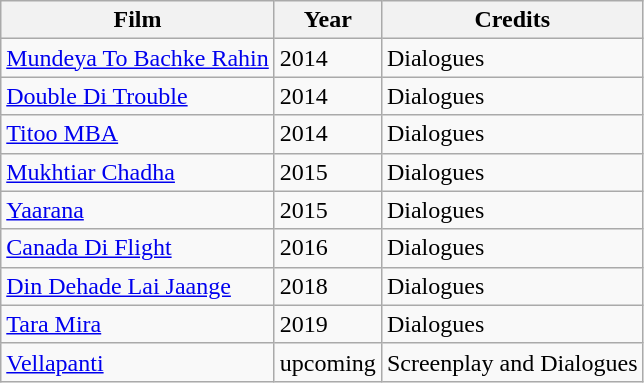<table class="wikitable">
<tr>
<th>Film</th>
<th>Year</th>
<th>Credits</th>
</tr>
<tr>
<td><a href='#'>Mundeya To Bachke Rahin</a></td>
<td>2014</td>
<td>Dialogues</td>
</tr>
<tr>
<td><a href='#'>Double Di Trouble</a></td>
<td>2014</td>
<td>Dialogues</td>
</tr>
<tr>
<td><a href='#'>Titoo MBA</a></td>
<td>2014</td>
<td>Dialogues</td>
</tr>
<tr>
<td><a href='#'>Mukhtiar Chadha</a></td>
<td>2015</td>
<td>Dialogues</td>
</tr>
<tr>
<td><a href='#'>Yaarana</a></td>
<td>2015</td>
<td>Dialogues</td>
</tr>
<tr>
<td><a href='#'>Canada Di Flight</a></td>
<td>2016</td>
<td>Dialogues</td>
</tr>
<tr>
<td><a href='#'>Din Dehade Lai Jaange</a></td>
<td>2018</td>
<td>Dialogues</td>
</tr>
<tr>
<td><a href='#'>Tara Mira</a></td>
<td>2019</td>
<td>Dialogues</td>
</tr>
<tr>
<td><a href='#'>Vellapanti</a></td>
<td>upcoming</td>
<td>Screenplay and Dialogues</td>
</tr>
</table>
